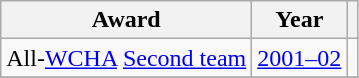<table class="wikitable">
<tr>
<th>Award</th>
<th>Year</th>
<th></th>
</tr>
<tr>
<td>All-<a href='#'>WCHA</a> <a href='#'>Second team</a></td>
<td><a href='#'>2001–02</a></td>
<td></td>
</tr>
<tr>
</tr>
</table>
